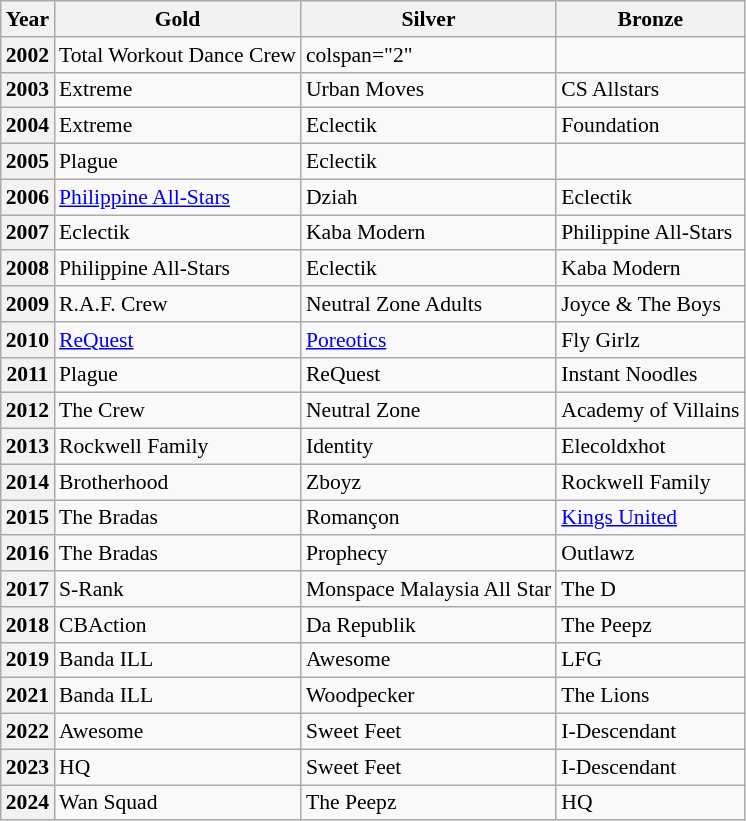<table class="wikitable sortable plainrowheaders" style="text-align:left; font-size:90%;">
<tr>
<th scope="col">Year</th>
<th scope="col"> <strong>Gold</strong></th>
<th scope="col"> <strong>Silver</strong></th>
<th scope="col"> <strong>Bronze</strong></th>
</tr>
<tr>
<th>2002</th>
<td> Total Workout Dance Crew</td>
<td>colspan="2" </td>
</tr>
<tr>
<th>2003</th>
<td> Extreme</td>
<td> Urban Moves</td>
<td> CS Allstars</td>
</tr>
<tr>
<th>2004</th>
<td> Extreme</td>
<td> Eclectik</td>
<td> Foundation</td>
</tr>
<tr>
<th>2005</th>
<td> Plague</td>
<td> Eclectik</td>
</tr>
<tr>
<th>2006</th>
<td> <a href='#'>Philippine All-Stars</a></td>
<td> Dziah</td>
<td> Eclectik</td>
</tr>
<tr>
<th>2007</th>
<td> Eclectik</td>
<td> Kaba Modern</td>
<td> Philippine All-Stars</td>
</tr>
<tr>
<th>2008</th>
<td> Philippine All-Stars</td>
<td> Eclectik</td>
<td> Kaba Modern</td>
</tr>
<tr>
<th>2009</th>
<td> R.A.F. Crew</td>
<td> Neutral Zone Adults</td>
<td> Joyce & The Boys</td>
</tr>
<tr>
<th>2010</th>
<td> <a href='#'>ReQuest</a></td>
<td> <a href='#'>Poreotics</a></td>
<td> Fly Girlz</td>
</tr>
<tr>
<th>2011</th>
<td> Plague</td>
<td> ReQuest</td>
<td> Instant Noodles</td>
</tr>
<tr>
<th>2012</th>
<td> The Crew</td>
<td> Neutral Zone</td>
<td> Academy of Villains</td>
</tr>
<tr>
<th>2013</th>
<td> Rockwell Family</td>
<td> Identity</td>
<td> Elecoldxhot</td>
</tr>
<tr>
<th>2014</th>
<td> Brotherhood</td>
<td> Zboyz</td>
<td> Rockwell Family</td>
</tr>
<tr>
<th>2015</th>
<td> The Bradas</td>
<td> Romançon</td>
<td> <a href='#'>Kings United</a></td>
</tr>
<tr>
<th>2016</th>
<td> The Bradas</td>
<td> Prophecy</td>
<td> Outlawz</td>
</tr>
<tr>
<th>2017</th>
<td> S-Rank</td>
<td> Monspace Malaysia All Star</td>
<td> The D</td>
</tr>
<tr>
<th>2018</th>
<td> CBAction</td>
<td> Da Republik</td>
<td> The Peepz</td>
</tr>
<tr>
<th>2019</th>
<td> Banda ILL</td>
<td> Awesome</td>
<td> LFG</td>
</tr>
<tr>
<th>2021</th>
<td> Banda ILL</td>
<td> Woodpecker</td>
<td> The Lions</td>
</tr>
<tr>
<th>2022</th>
<td> Awesome</td>
<td> Sweet Feet</td>
<td> I-Descendant</td>
</tr>
<tr>
<th>2023</th>
<td> HQ</td>
<td> Sweet Feet</td>
<td> I-Descendant</td>
</tr>
<tr>
<th>2024</th>
<td> Wan Squad</td>
<td> The Peepz</td>
<td> HQ</td>
</tr>
</table>
